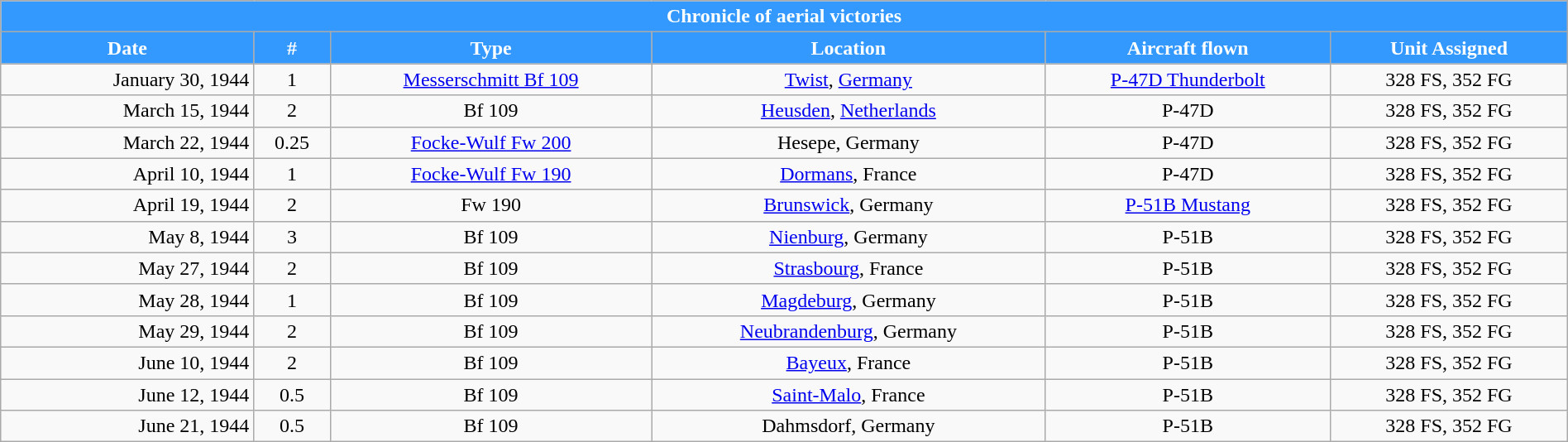<table class="wikitable plainrowheaders collapsible collapsed" style="margin-left: auto; margin-right: auto; border: none; text-align:right; width: 100%;">
<tr style="color:white;">
<th colspan="6" style="background-color: #3399ff">Chronicle of aerial victories</th>
</tr>
<tr style="color:white;">
<th style="background-color: #3399ff">Date</th>
<th style="background-color: #3399ff">#</th>
<th style="background-color: #3399ff">Type</th>
<th style="background-color: #3399ff">Location</th>
<th style="background-color: #3399ff">Aircraft flown</th>
<th style="background-color: #3399ff">Unit Assigned</th>
</tr>
<tr>
<td>January 30, 1944</td>
<td align=center>1</td>
<td align=center><a href='#'>Messerschmitt Bf 109</a></td>
<td align=center><a href='#'>Twist</a>, <a href='#'>Germany</a></td>
<td align=center><a href='#'>P-47D Thunderbolt</a></td>
<td align=center>328 FS, 352 FG</td>
</tr>
<tr>
<td>March 15, 1944</td>
<td align=center>2</td>
<td align=center>Bf 109</td>
<td align=center><a href='#'>Heusden</a>, <a href='#'>Netherlands</a></td>
<td align=center>P-47D</td>
<td align=center>328 FS, 352 FG</td>
</tr>
<tr>
<td>March 22, 1944</td>
<td align=center>0.25</td>
<td align=center><a href='#'>Focke-Wulf Fw 200</a></td>
<td align=center>Hesepe, Germany</td>
<td align=center>P-47D</td>
<td align=center>328 FS, 352 FG</td>
</tr>
<tr>
<td>April 10, 1944</td>
<td align=center>1</td>
<td align=center><a href='#'>Focke-Wulf Fw 190</a></td>
<td align=center><a href='#'>Dormans</a>, France</td>
<td align=center>P-47D</td>
<td align=center>328 FS, 352 FG</td>
</tr>
<tr>
<td>April 19, 1944</td>
<td align=center>2</td>
<td align=center>Fw 190</td>
<td align=center><a href='#'>Brunswick</a>, Germany</td>
<td align=center><a href='#'>P-51B Mustang</a></td>
<td align=center>328 FS, 352 FG</td>
</tr>
<tr>
<td>May 8, 1944</td>
<td align=center>3</td>
<td align=center>Bf 109</td>
<td align=center><a href='#'>Nienburg</a>, Germany</td>
<td align=center>P-51B</td>
<td align=center>328 FS, 352 FG</td>
</tr>
<tr>
<td>May 27, 1944</td>
<td align=center>2</td>
<td align=center>Bf 109</td>
<td align=center><a href='#'>Strasbourg</a>, France</td>
<td align=center>P-51B</td>
<td align=center>328 FS, 352 FG</td>
</tr>
<tr>
<td>May 28, 1944</td>
<td align=center>1</td>
<td align=center>Bf 109</td>
<td align=center><a href='#'>Magdeburg</a>, Germany</td>
<td align=center>P-51B</td>
<td align=center>328 FS, 352 FG</td>
</tr>
<tr>
<td>May 29, 1944</td>
<td align=center>2</td>
<td align=center>Bf 109</td>
<td align=center><a href='#'>Neubrandenburg</a>, Germany</td>
<td align=center>P-51B</td>
<td align=center>328 FS, 352 FG</td>
</tr>
<tr>
<td>June 10, 1944</td>
<td align=center>2</td>
<td align=center>Bf 109</td>
<td align=center><a href='#'>Bayeux</a>, France</td>
<td align=center>P-51B</td>
<td align=center>328 FS, 352 FG</td>
</tr>
<tr>
<td>June 12, 1944</td>
<td align=center>0.5</td>
<td align=center>Bf 109</td>
<td align=center><a href='#'>Saint-Malo</a>, France</td>
<td align=center>P-51B</td>
<td align=center>328 FS, 352 FG</td>
</tr>
<tr>
<td>June 21, 1944</td>
<td align=center>0.5</td>
<td align=center>Bf 109</td>
<td align=center>Dahmsdorf, Germany</td>
<td align=center>P-51B</td>
<td align=center>328 FS, 352 FG</td>
</tr>
<tr>
</tr>
</table>
